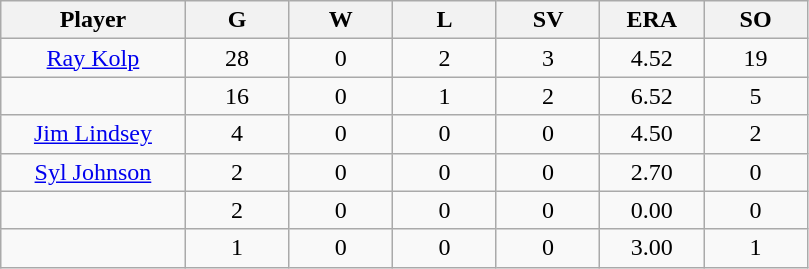<table class="wikitable sortable">
<tr>
<th bgcolor="#DDDDFF" width="16%">Player</th>
<th bgcolor="#DDDDFF" width="9%">G</th>
<th bgcolor="#DDDDFF" width="9%">W</th>
<th bgcolor="#DDDDFF" width="9%">L</th>
<th bgcolor="#DDDDFF" width="9%">SV</th>
<th bgcolor="#DDDDFF" width="9%">ERA</th>
<th bgcolor="#DDDDFF" width="9%">SO</th>
</tr>
<tr align="center">
<td><a href='#'>Ray Kolp</a></td>
<td>28</td>
<td>0</td>
<td>2</td>
<td>3</td>
<td>4.52</td>
<td>19</td>
</tr>
<tr align="center">
<td></td>
<td>16</td>
<td>0</td>
<td>1</td>
<td>2</td>
<td>6.52</td>
<td>5</td>
</tr>
<tr align="center">
<td><a href='#'>Jim Lindsey</a></td>
<td>4</td>
<td>0</td>
<td>0</td>
<td>0</td>
<td>4.50</td>
<td>2</td>
</tr>
<tr align="center">
<td><a href='#'>Syl Johnson</a></td>
<td>2</td>
<td>0</td>
<td>0</td>
<td>0</td>
<td>2.70</td>
<td>0</td>
</tr>
<tr align="center">
<td></td>
<td>2</td>
<td>0</td>
<td>0</td>
<td>0</td>
<td>0.00</td>
<td>0</td>
</tr>
<tr align="center">
<td></td>
<td>1</td>
<td>0</td>
<td>0</td>
<td>0</td>
<td>3.00</td>
<td>1</td>
</tr>
</table>
